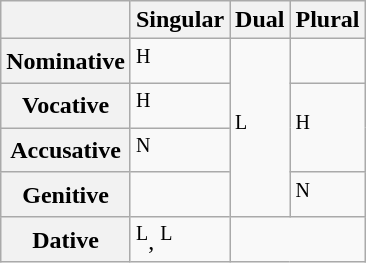<table class="wikitable">
<tr>
<th></th>
<th>Singular</th>
<th>Dual</th>
<th>Plural</th>
</tr>
<tr>
<th>Nominative</th>
<td><sup>H</sup></td>
<td rowspan="4"><sup>L</sup></td>
<td></td>
</tr>
<tr>
<th>Vocative</th>
<td><sup>H</sup></td>
<td rowspan="2"><sup>H</sup></td>
</tr>
<tr>
<th>Accusative</th>
<td><sup>N</sup></td>
</tr>
<tr>
<th>Genitive</th>
<td></td>
<td><sup>N</sup></td>
</tr>
<tr>
<th>Dative</th>
<td><sup>L</sup>, <sup>L</sup></td>
<td colspan="2"></td>
</tr>
</table>
